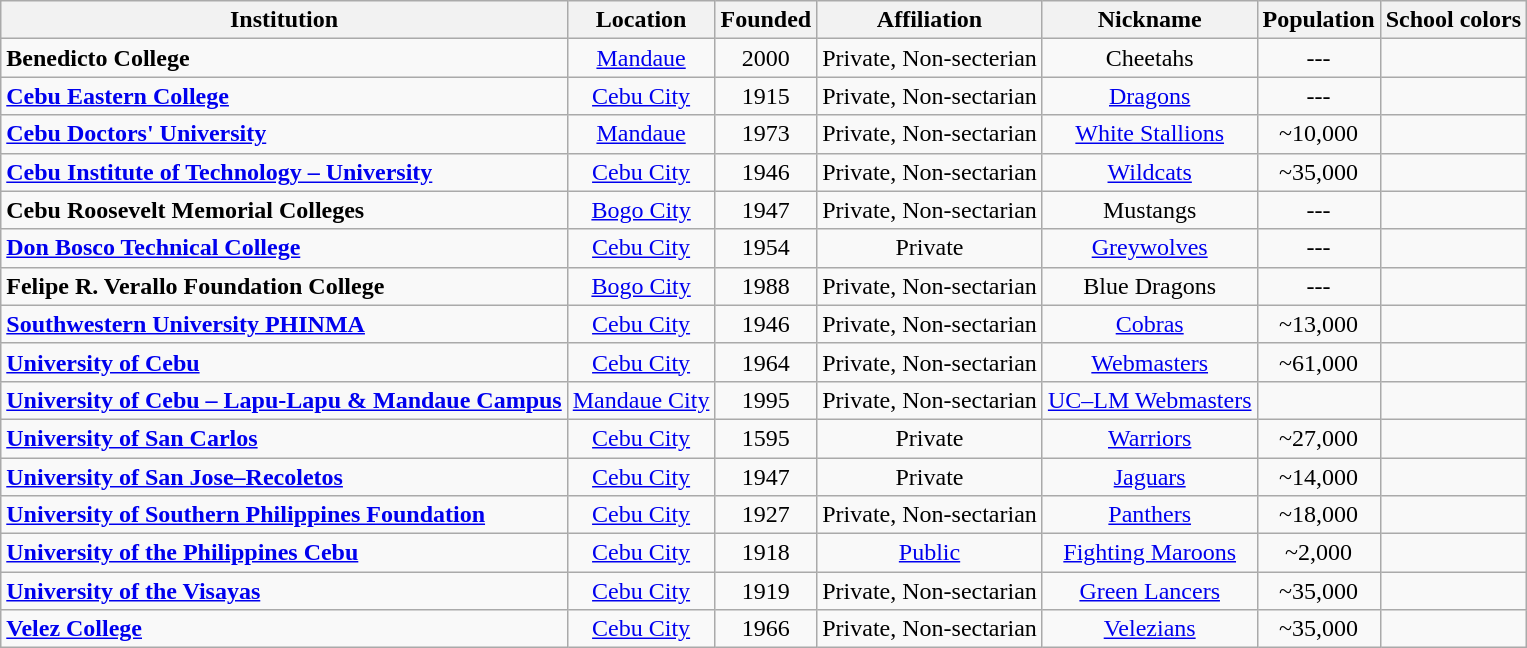<table class="wikitable sortable">
<tr>
<th>Institution</th>
<th>Location</th>
<th>Founded</th>
<th>Affiliation</th>
<th>Nickname</th>
<th>Population</th>
<th>School colors</th>
</tr>
<tr>
<td><strong>Benedicto College</strong></td>
<td align=center><a href='#'>Mandaue</a></td>
<td align=center>2000</td>
<td align=center>Private, Non-secterian</td>
<td align=center>Cheetahs</td>
<td align=center>---</td>
<td align=center> </td>
</tr>
<tr>
<td><strong><a href='#'>Cebu Eastern College</a></strong></td>
<td align=center><a href='#'>Cebu City</a></td>
<td align=center>1915</td>
<td align=center>Private, Non-sectarian</td>
<td align=center><a href='#'>Dragons</a></td>
<td align=center>---</td>
<td align=center>  </td>
</tr>
<tr>
<td><strong><a href='#'>Cebu Doctors' University</a></strong></td>
<td align=center><a href='#'>Mandaue</a></td>
<td align=center>1973</td>
<td align=center>Private, Non-sectarian</td>
<td align=center><a href='#'>White Stallions</a></td>
<td align=center>~10,000</td>
<td align=center> </td>
</tr>
<tr>
<td><strong><a href='#'>Cebu Institute of Technology – University</a></strong></td>
<td align=center><a href='#'>Cebu City</a></td>
<td align=center>1946</td>
<td align=center>Private, Non-sectarian</td>
<td align=center><a href='#'>Wildcats</a></td>
<td align=center>~35,000</td>
<td align=center> </td>
</tr>
<tr>
<td><strong>Cebu Roosevelt Memorial Colleges</strong></td>
<td align=center><a href='#'>Bogo City</a></td>
<td align=center>1947</td>
<td align=center>Private, Non-sectarian</td>
<td align=center>Mustangs</td>
<td align=center>---</td>
<td align=center> </td>
</tr>
<tr>
<td><strong><a href='#'>Don Bosco Technical College</a></strong></td>
<td align=center><a href='#'>Cebu City</a></td>
<td align=center>1954</td>
<td align=center>Private </td>
<td align=center><a href='#'>Greywolves</a></td>
<td align=center>---</td>
<td align=center> </td>
</tr>
<tr>
<td><strong>Felipe R. Verallo Foundation College</strong></td>
<td align=center><a href='#'>Bogo City</a></td>
<td align=center>1988</td>
<td align=center>Private, Non-sectarian</td>
<td align=center>Blue Dragons</td>
<td align=center>---</td>
<td align=center> </td>
</tr>
<tr>
<td><strong><a href='#'>Southwestern University PHINMA</a></strong></td>
<td align=center><a href='#'>Cebu City</a></td>
<td align=center>1946</td>
<td align=center>Private, Non-sectarian</td>
<td align=center><a href='#'>Cobras</a></td>
<td align=center>~13,000</td>
<td align=center> </td>
</tr>
<tr>
<td><strong><a href='#'>University of Cebu</a></strong></td>
<td align=center><a href='#'>Cebu City</a></td>
<td align=center>1964</td>
<td align=center>Private, Non-sectarian</td>
<td align=center><a href='#'>Webmasters</a></td>
<td align=center>~61,000</td>
<td align=center> </td>
</tr>
<tr>
<td><strong><a href='#'>University of Cebu – Lapu-Lapu & Mandaue Campus</a></strong></td>
<td align=center><a href='#'>Mandaue City</a></td>
<td align=center>1995</td>
<td align=center>Private, Non-sectarian</td>
<td align=center><a href='#'>UC–LM Webmasters</a></td>
<td align=center></td>
<td align=center> </td>
</tr>
<tr>
<td><strong><a href='#'>University of San Carlos</a></strong></td>
<td align=center><a href='#'>Cebu City</a></td>
<td align=center>1595</td>
<td align=center>Private </td>
<td align=center><a href='#'>Warriors</a></td>
<td align=center>~27,000</td>
<td align=center>  </td>
</tr>
<tr>
<td><strong><a href='#'>University of San Jose–Recoletos</a></strong></td>
<td align=center><a href='#'>Cebu City</a></td>
<td align=center>1947</td>
<td align=center>Private </td>
<td align=center><a href='#'>Jaguars</a></td>
<td align=center>~14,000</td>
<td align=center>  </td>
</tr>
<tr>
<td><strong><a href='#'>University of Southern Philippines Foundation</a></strong></td>
<td align=center><a href='#'>Cebu City</a></td>
<td align=center>1927</td>
<td align=center>Private, Non-sectarian</td>
<td align=center><a href='#'>Panthers</a></td>
<td align=center>~18,000</td>
<td align=center> </td>
</tr>
<tr>
<td><strong><a href='#'>University of the Philippines Cebu</a></strong></td>
<td align=center><a href='#'>Cebu City</a></td>
<td align=center>1918</td>
<td align=center><a href='#'>Public</a></td>
<td align=center><a href='#'>Fighting Maroons</a></td>
<td align=center>~2,000</td>
<td align=center> </td>
</tr>
<tr>
<td><strong><a href='#'>University of the Visayas</a></strong></td>
<td align=center><a href='#'>Cebu City</a></td>
<td align=center>1919</td>
<td align=center>Private, Non-sectarian</td>
<td align=center><a href='#'>Green Lancers</a></td>
<td align=center>~35,000</td>
<td align=center> </td>
</tr>
<tr>
<td><strong><a href='#'>Velez College</a></strong></td>
<td align=center><a href='#'>Cebu City</a></td>
<td align=center>1966</td>
<td align=center>Private, Non-sectarian</td>
<td align=center><a href='#'>Velezians</a></td>
<td align=center>~35,000</td>
<td align=center> </td>
</tr>
</table>
